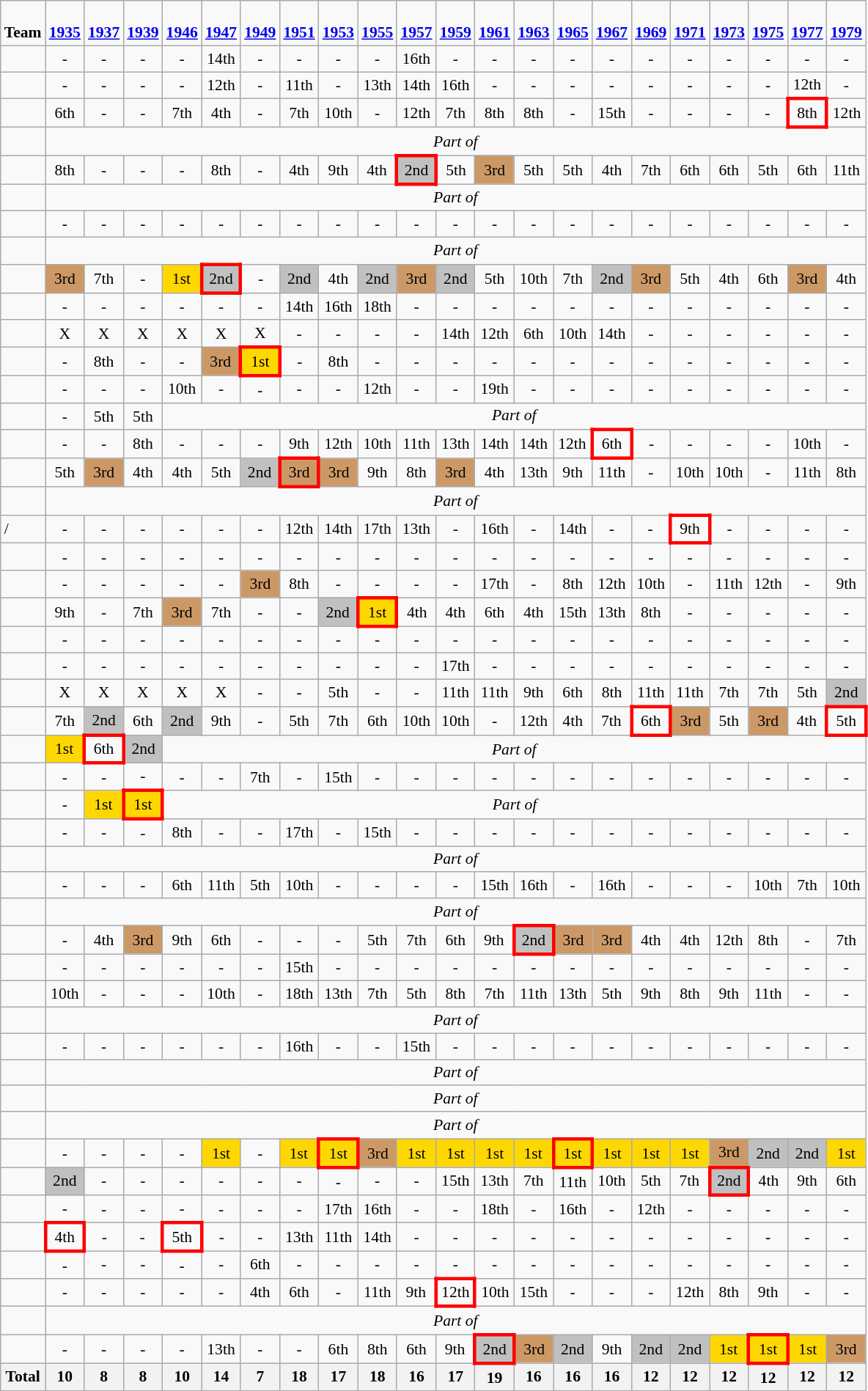<table class="wikitable" style="text-align:center; font-size:90%">
<tr valign=bottom>
<td><strong>Team</strong></td>
<td><strong><br><a href='#'>1935</a></strong></td>
<td><strong><br><a href='#'>1937</a></strong></td>
<td><strong><br><a href='#'>1939</a></strong></td>
<td><strong><br><a href='#'>1946</a></strong></td>
<td><strong><br><a href='#'>1947</a></strong></td>
<td><strong><br><a href='#'>1949</a></strong></td>
<td><strong><br><a href='#'>1951</a></strong></td>
<td><strong><br><a href='#'>1953</a></strong></td>
<td><strong><br><a href='#'>1955</a></strong></td>
<td><strong><br><a href='#'>1957</a></strong></td>
<td><strong><br><a href='#'>1959</a></strong></td>
<td><strong><br><a href='#'>1961</a></strong></td>
<td><strong><br><a href='#'>1963</a></strong></td>
<td><strong><br><a href='#'>1965</a></strong></td>
<td><strong><br><a href='#'>1967</a></strong></td>
<td><strong><br><a href='#'>1969</a></strong></td>
<td><strong><br><a href='#'>1971</a></strong></td>
<td><strong><br><a href='#'>1973</a></strong></td>
<td><strong><br><a href='#'>1975</a></strong></td>
<td><strong><br><a href='#'>1977</a></strong></td>
<td><strong><br><a href='#'>1979</a></strong></td>
</tr>
<tr>
<td align=left></td>
<td>-</td>
<td>-</td>
<td>-</td>
<td>-</td>
<td>14th</td>
<td>-</td>
<td>-</td>
<td>-</td>
<td>-</td>
<td>16th</td>
<td>-</td>
<td>-</td>
<td>-</td>
<td>-</td>
<td>-</td>
<td>-</td>
<td>-</td>
<td>-</td>
<td>-</td>
<td>-</td>
<td>-</td>
</tr>
<tr>
<td align=left></td>
<td>-</td>
<td>-</td>
<td>-</td>
<td>-</td>
<td>12th</td>
<td>-</td>
<td>11th</td>
<td>-</td>
<td>13th</td>
<td>14th</td>
<td>16th</td>
<td>-</td>
<td>-</td>
<td>-</td>
<td>-</td>
<td>-</td>
<td>-</td>
<td>-</td>
<td>-</td>
<td>12th</td>
<td>-</td>
</tr>
<tr>
<td align=left></td>
<td>6th</td>
<td>-</td>
<td>-</td>
<td>7th</td>
<td>4th</td>
<td>-</td>
<td>7th</td>
<td>10th</td>
<td>-</td>
<td>12th</td>
<td>7th</td>
<td>8th</td>
<td>8th</td>
<td>-</td>
<td>15th</td>
<td>-</td>
<td>-</td>
<td>-</td>
<td>-</td>
<td style="border: 3px solid red">8th</td>
<td>12th</td>
</tr>
<tr>
<td align=left></td>
<td colspan="21" style="text-align:center;"><em>Part of </em></td>
</tr>
<tr>
<td align=left></td>
<td>8th</td>
<td>-</td>
<td>-</td>
<td>-</td>
<td>8th</td>
<td>-</td>
<td>4th</td>
<td>9th</td>
<td>4th</td>
<td style="border:3px solid red; background:silver;">2nd</td>
<td>5th</td>
<td style="background:#c96;">3rd</td>
<td>5th</td>
<td>5th</td>
<td>4th</td>
<td>7th</td>
<td>6th</td>
<td>6th</td>
<td>5th</td>
<td>6th</td>
<td>11th</td>
</tr>
<tr>
<td align=left></td>
<td colspan="21" style="text-align:center;"><em>Part of </em></td>
</tr>
<tr>
<td align=left></td>
<td>-</td>
<td>-</td>
<td>-</td>
<td>-</td>
<td>-</td>
<td>-</td>
<td>-</td>
<td>-</td>
<td>-</td>
<td>-</td>
<td>-</td>
<td>-</td>
<td>-</td>
<td>-</td>
<td>-</td>
<td>-</td>
<td>-</td>
<td>-</td>
<td>-</td>
<td>-</td>
<td>-</td>
</tr>
<tr>
<td align=left></td>
<td colspan="21" style="text-align:center;"><em>Part of </em></td>
</tr>
<tr>
<td align=left></td>
<td style="background:#c96;">3rd</td>
<td>7th</td>
<td>-</td>
<td bgcolor=gold>1st</td>
<td style="border:3px solid red; background:silver;">2nd</td>
<td>-</td>
<td style="background:silver;">2nd</td>
<td>4th</td>
<td style="background:silver;">2nd</td>
<td style="background:#c96;">3rd</td>
<td style="background:silver;">2nd</td>
<td>5th</td>
<td>10th</td>
<td>7th</td>
<td style="background:silver;">2nd</td>
<td style="background:#c96;">3rd</td>
<td>5th</td>
<td>4th</td>
<td>6th</td>
<td style="background:#c96;">3rd</td>
<td>4th</td>
</tr>
<tr>
<td align=left></td>
<td>-</td>
<td>-</td>
<td>-</td>
<td>-</td>
<td>-</td>
<td>-</td>
<td>14th</td>
<td>16th</td>
<td>18th</td>
<td>-</td>
<td>-</td>
<td>-</td>
<td>-</td>
<td>-</td>
<td>-</td>
<td>-</td>
<td>-</td>
<td>-</td>
<td>-</td>
<td>-</td>
<td>-</td>
</tr>
<tr>
<td align=left></td>
<td>X</td>
<td>X</td>
<td>X</td>
<td>X</td>
<td>X</td>
<td>X</td>
<td>-</td>
<td>-</td>
<td>-</td>
<td>-</td>
<td>14th</td>
<td>12th</td>
<td>6th</td>
<td>10th</td>
<td>14th</td>
<td>-</td>
<td>-</td>
<td>-</td>
<td>-</td>
<td>-</td>
<td>-</td>
</tr>
<tr>
<td align=left></td>
<td>-</td>
<td>8th</td>
<td>-</td>
<td>-</td>
<td style="background:#c96;">3rd</td>
<td style="border:3px solid red; background:gold;">1st</td>
<td>-</td>
<td>8th</td>
<td>-</td>
<td>-</td>
<td>-</td>
<td>-</td>
<td>-</td>
<td>-</td>
<td>-</td>
<td>-</td>
<td>-</td>
<td>-</td>
<td>-</td>
<td>-</td>
<td>-</td>
</tr>
<tr>
<td align=left></td>
<td>-</td>
<td>-</td>
<td>-</td>
<td>10th</td>
<td>-</td>
<td>-</td>
<td>-</td>
<td>-</td>
<td>12th</td>
<td>-</td>
<td>-</td>
<td>19th</td>
<td>-</td>
<td>-</td>
<td>-</td>
<td>-</td>
<td>-</td>
<td>-</td>
<td>-</td>
<td>-</td>
<td>-</td>
</tr>
<tr>
<td align=left></td>
<td>-</td>
<td>5th</td>
<td>5th</td>
<td colspan=18><em>Part of </em></td>
</tr>
<tr>
<td align=left></td>
<td>-</td>
<td>-</td>
<td>8th</td>
<td>-</td>
<td>-</td>
<td>-</td>
<td>9th</td>
<td>12th</td>
<td>10th</td>
<td>11th</td>
<td>13th</td>
<td>14th</td>
<td>14th</td>
<td>12th</td>
<td style="border: 3px solid red">6th</td>
<td>-</td>
<td>-</td>
<td>-</td>
<td>-</td>
<td>10th</td>
<td>-</td>
</tr>
<tr>
<td align=left></td>
<td>5th</td>
<td style="background:#c96;">3rd</td>
<td>4th</td>
<td>4th</td>
<td>5th</td>
<td style="background:silver;">2nd</td>
<td style="border:3px solid red; background:#c96;">3rd</td>
<td style="background:#c96;">3rd</td>
<td>9th</td>
<td>8th</td>
<td style="background:#c96;">3rd</td>
<td>4th</td>
<td>13th</td>
<td>9th</td>
<td>11th</td>
<td>-</td>
<td>10th</td>
<td>10th</td>
<td>-</td>
<td>11th</td>
<td>8th</td>
</tr>
<tr>
<td align=left></td>
<td colspan=21><em>Part of </em></td>
</tr>
<tr>
<td align=left>/<br></td>
<td>-</td>
<td>-</td>
<td>-</td>
<td>-</td>
<td>-</td>
<td>-</td>
<td>12th</td>
<td>14th</td>
<td>17th</td>
<td>13th</td>
<td>-</td>
<td>16th</td>
<td>-</td>
<td>14th</td>
<td>-</td>
<td>-</td>
<td style="border: 3px solid red">9th</td>
<td>-</td>
<td>-</td>
<td>-</td>
<td>-</td>
</tr>
<tr>
<td align=left></td>
<td>-</td>
<td>-</td>
<td>-</td>
<td>-</td>
<td>-</td>
<td>-</td>
<td>-</td>
<td>-</td>
<td>-</td>
<td>-</td>
<td>-</td>
<td>-</td>
<td>-</td>
<td>-</td>
<td>-</td>
<td>-</td>
<td>-</td>
<td>-</td>
<td>-</td>
<td>-</td>
<td>-</td>
</tr>
<tr>
<td align=left></td>
<td>-</td>
<td>-</td>
<td>-</td>
<td>-</td>
<td>-</td>
<td style="background:#c96;">3rd</td>
<td>8th</td>
<td>-</td>
<td>-</td>
<td>-</td>
<td>-</td>
<td>17th</td>
<td>-</td>
<td>8th</td>
<td>12th</td>
<td>10th</td>
<td>-</td>
<td>11th</td>
<td>12th</td>
<td>-</td>
<td>9th</td>
</tr>
<tr>
<td align=left></td>
<td>9th</td>
<td>-</td>
<td>7th</td>
<td style="background:#c96;">3rd</td>
<td>7th</td>
<td>-</td>
<td>-</td>
<td style="background:silver;">2nd</td>
<td style="border:3px solid red; background:gold;">1st</td>
<td>4th</td>
<td>4th</td>
<td>6th</td>
<td>4th</td>
<td>15th</td>
<td>13th</td>
<td>8th</td>
<td>-</td>
<td>-</td>
<td>-</td>
<td>-</td>
<td>-</td>
</tr>
<tr>
<td align=left></td>
<td>-</td>
<td>-</td>
<td>-</td>
<td>-</td>
<td>-</td>
<td>-</td>
<td>-</td>
<td>-</td>
<td>-</td>
<td>-</td>
<td>-</td>
<td>-</td>
<td>-</td>
<td>-</td>
<td>-</td>
<td>-</td>
<td>-</td>
<td>-</td>
<td>-</td>
<td>-</td>
<td>-</td>
</tr>
<tr>
<td align=left></td>
<td>-</td>
<td>-</td>
<td>-</td>
<td>-</td>
<td>-</td>
<td>-</td>
<td>-</td>
<td>-</td>
<td>-</td>
<td>-</td>
<td>17th</td>
<td>-</td>
<td>-</td>
<td>-</td>
<td>-</td>
<td>-</td>
<td>-</td>
<td>-</td>
<td>-</td>
<td>-</td>
<td>-</td>
</tr>
<tr>
<td align=left></td>
<td>X</td>
<td>X</td>
<td>X</td>
<td>X</td>
<td>X</td>
<td>-</td>
<td>-</td>
<td>5th</td>
<td>-</td>
<td>-</td>
<td>11th</td>
<td>11th</td>
<td>9th</td>
<td>6th</td>
<td>8th</td>
<td>11th</td>
<td>11th</td>
<td>7th</td>
<td>7th</td>
<td>5th</td>
<td style="background:silver;">2nd</td>
</tr>
<tr>
<td align=left></td>
<td>7th</td>
<td style="background:silver;">2nd</td>
<td>6th</td>
<td style="background:silver;">2nd</td>
<td>9th</td>
<td>-</td>
<td>5th</td>
<td>7th</td>
<td>6th</td>
<td>10th</td>
<td>10th</td>
<td>-</td>
<td>12th</td>
<td>4th</td>
<td>7th</td>
<td style="border: 3px solid red">6th</td>
<td style="background:#c96;">3rd</td>
<td>5th</td>
<td style="background:#c96;">3rd</td>
<td>4th</td>
<td style="border:3px solid red;">5th</td>
</tr>
<tr>
<td align=left></td>
<td bgcolor=gold>1st</td>
<td style="border: 3px solid red">6th</td>
<td style="background:silver;">2nd</td>
<td colspan=18><em>Part of </em></td>
</tr>
<tr>
<td align=left></td>
<td>-</td>
<td>-</td>
<td>-</td>
<td>-</td>
<td>-</td>
<td>7th</td>
<td>-</td>
<td>15th</td>
<td>-</td>
<td>-</td>
<td>-</td>
<td>-</td>
<td>-</td>
<td>-</td>
<td>-</td>
<td>-</td>
<td>-</td>
<td>-</td>
<td>-</td>
<td>-</td>
<td>-</td>
</tr>
<tr>
<td align=left></td>
<td>-</td>
<td bgcolor=gold>1st</td>
<td style="border:3px solid red; background:gold;">1st</td>
<td colspan=18><em>Part of </em></td>
</tr>
<tr>
<td align=left></td>
<td>-</td>
<td>-</td>
<td>-</td>
<td>8th</td>
<td>-</td>
<td>-</td>
<td>17th</td>
<td>-</td>
<td>15th</td>
<td>-</td>
<td>-</td>
<td>-</td>
<td>-</td>
<td>-</td>
<td>-</td>
<td>-</td>
<td>-</td>
<td>-</td>
<td>-</td>
<td>-</td>
<td>-</td>
</tr>
<tr>
<td align=left></td>
<td colspan="21" style="text-align:center;"><em>Part of </em></td>
</tr>
<tr>
<td align=left></td>
<td>-</td>
<td>-</td>
<td>-</td>
<td>6th</td>
<td>11th</td>
<td>5th</td>
<td>10th</td>
<td>-</td>
<td>-</td>
<td>-</td>
<td>-</td>
<td>15th</td>
<td>16th</td>
<td>-</td>
<td>16th</td>
<td>-</td>
<td>-</td>
<td>-</td>
<td>10th</td>
<td>7th</td>
<td>10th</td>
</tr>
<tr>
<td align=left></td>
<td colspan="21" style="text-align:center;"><em>Part of </em></td>
</tr>
<tr>
<td align=left></td>
<td>-</td>
<td>4th</td>
<td style="background:#c96;">3rd</td>
<td>9th</td>
<td>6th</td>
<td>-</td>
<td>-</td>
<td>-</td>
<td>5th</td>
<td>7th</td>
<td>6th</td>
<td>9th</td>
<td style="border:3px solid red; background:silver;">2nd</td>
<td style="background:#c96;">3rd</td>
<td style="background:#c96;">3rd</td>
<td>4th</td>
<td>4th</td>
<td>12th</td>
<td>8th</td>
<td>-</td>
<td>7th</td>
</tr>
<tr>
<td align=left></td>
<td>-</td>
<td>-</td>
<td>-</td>
<td>-</td>
<td>-</td>
<td>-</td>
<td>15th</td>
<td>-</td>
<td>-</td>
<td>-</td>
<td>-</td>
<td>-</td>
<td>-</td>
<td>-</td>
<td>-</td>
<td>-</td>
<td>-</td>
<td>-</td>
<td>-</td>
<td>-</td>
<td>-</td>
</tr>
<tr>
<td align=left></td>
<td>10th</td>
<td>-</td>
<td>-</td>
<td>-</td>
<td>10th</td>
<td>-</td>
<td>18th</td>
<td>13th</td>
<td>7th</td>
<td>5th</td>
<td>8th</td>
<td>7th</td>
<td>11th</td>
<td>13th</td>
<td>5th</td>
<td>9th</td>
<td>8th</td>
<td>9th</td>
<td>11th</td>
<td>-</td>
<td>-</td>
</tr>
<tr>
<td align=left></td>
<td colspan=21><em>Part of </em></td>
</tr>
<tr>
<td align=left></td>
<td>-</td>
<td>-</td>
<td>-</td>
<td>-</td>
<td>-</td>
<td>-</td>
<td>16th</td>
<td>-</td>
<td>-</td>
<td>15th</td>
<td>-</td>
<td>-</td>
<td>-</td>
<td>-</td>
<td>-</td>
<td>-</td>
<td>-</td>
<td>-</td>
<td>-</td>
<td>-</td>
<td>-</td>
</tr>
<tr>
<td align=left></td>
<td colspan="21" style="text-align:center;"><em>Part of </em></td>
</tr>
<tr>
<td align=left></td>
<td colspan="21"><em>Part of </em></td>
</tr>
<tr>
<td align=left></td>
<td colspan="21" style="text-align:center;"><em>Part of </em></td>
</tr>
<tr>
<td align=left></td>
<td>-</td>
<td>-</td>
<td>-</td>
<td>-</td>
<td bgcolor=gold>1st</td>
<td>-</td>
<td bgcolor=gold>1st</td>
<td style="border:3px solid red; background:gold;">1st</td>
<td style="background:#c96;">3rd</td>
<td bgcolor=gold>1st</td>
<td bgcolor=gold>1st</td>
<td bgcolor=gold>1st</td>
<td bgcolor=gold>1st</td>
<td style="border:3px solid red; background:gold;">1st</td>
<td bgcolor=gold>1st</td>
<td bgcolor=gold>1st</td>
<td bgcolor=gold>1st</td>
<td style="background:#c96;">3rd</td>
<td style="background:silver;">2nd</td>
<td style="background:silver;">2nd</td>
<td bgcolor=gold>1st</td>
</tr>
<tr>
<td align=left></td>
<td style="background:silver;">2nd</td>
<td>-</td>
<td>-</td>
<td>-</td>
<td>-</td>
<td>-</td>
<td>-</td>
<td>-</td>
<td>-</td>
<td>-</td>
<td>15th</td>
<td>13th</td>
<td>7th</td>
<td>11th</td>
<td>10th</td>
<td>5th</td>
<td>7th</td>
<td style="border:3px solid red; background:silver;">2nd</td>
<td>4th</td>
<td>9th</td>
<td>6th</td>
</tr>
<tr>
<td align=left></td>
<td>-</td>
<td>-</td>
<td>-</td>
<td>-</td>
<td>-</td>
<td>-</td>
<td>-</td>
<td>17th</td>
<td>16th</td>
<td>-</td>
<td>-</td>
<td>18th</td>
<td>-</td>
<td>16th</td>
<td>-</td>
<td>12th</td>
<td>-</td>
<td>-</td>
<td>-</td>
<td>-</td>
<td>-</td>
</tr>
<tr>
<td align=left></td>
<td style="border: 3px solid red">4th</td>
<td>-</td>
<td>-</td>
<td style="border: 3px solid red">5th</td>
<td>-</td>
<td>-</td>
<td>13th</td>
<td>11th</td>
<td>14th</td>
<td>-</td>
<td>-</td>
<td>-</td>
<td>-</td>
<td>-</td>
<td>-</td>
<td>-</td>
<td>-</td>
<td>-</td>
<td>-</td>
<td>-</td>
<td>-</td>
</tr>
<tr>
<td align=left></td>
<td>-</td>
<td>-</td>
<td>-</td>
<td>-</td>
<td>-</td>
<td>6th</td>
<td>-</td>
<td>-</td>
<td>-</td>
<td>-</td>
<td>-</td>
<td>-</td>
<td>-</td>
<td>-</td>
<td>-</td>
<td>-</td>
<td>-</td>
<td>-</td>
<td>-</td>
<td>-</td>
<td>-</td>
</tr>
<tr>
<td align=left></td>
<td>-</td>
<td>-</td>
<td>-</td>
<td>-</td>
<td>-</td>
<td>4th</td>
<td>6th</td>
<td>-</td>
<td>11th</td>
<td>9th</td>
<td style="border: 3px solid red">12th</td>
<td>10th</td>
<td>15th</td>
<td>-</td>
<td>-</td>
<td>-</td>
<td>12th</td>
<td>8th</td>
<td>9th</td>
<td>-</td>
<td>-</td>
</tr>
<tr>
<td align=left></td>
<td colspan=21><em>Part of </em></td>
</tr>
<tr>
<td align=left></td>
<td>-</td>
<td>-</td>
<td>-</td>
<td>-</td>
<td>13th</td>
<td>-</td>
<td>-</td>
<td>6th</td>
<td>8th</td>
<td>6th</td>
<td>9th</td>
<td style="border:3px solid red; background:silver;">2nd</td>
<td style="background:#c96;">3rd</td>
<td style="background:silver;">2nd</td>
<td>9th</td>
<td style="background:silver;">2nd</td>
<td style="background:silver;">2nd</td>
<td bgcolor=gold>1st</td>
<td style="border:3px solid red; background:gold;">1st</td>
<td bgcolor=gold>1st</td>
<td style="background:#c96;">3rd</td>
</tr>
<tr>
<th>Total</th>
<th>10</th>
<th>8</th>
<th>8</th>
<th>10</th>
<th>14</th>
<th>7</th>
<th>18</th>
<th>17</th>
<th>18</th>
<th>16</th>
<th>17</th>
<th>19</th>
<th>16</th>
<th>16</th>
<th>16</th>
<th>12</th>
<th>12</th>
<th>12</th>
<th>12</th>
<th>12</th>
<th>12</th>
</tr>
</table>
